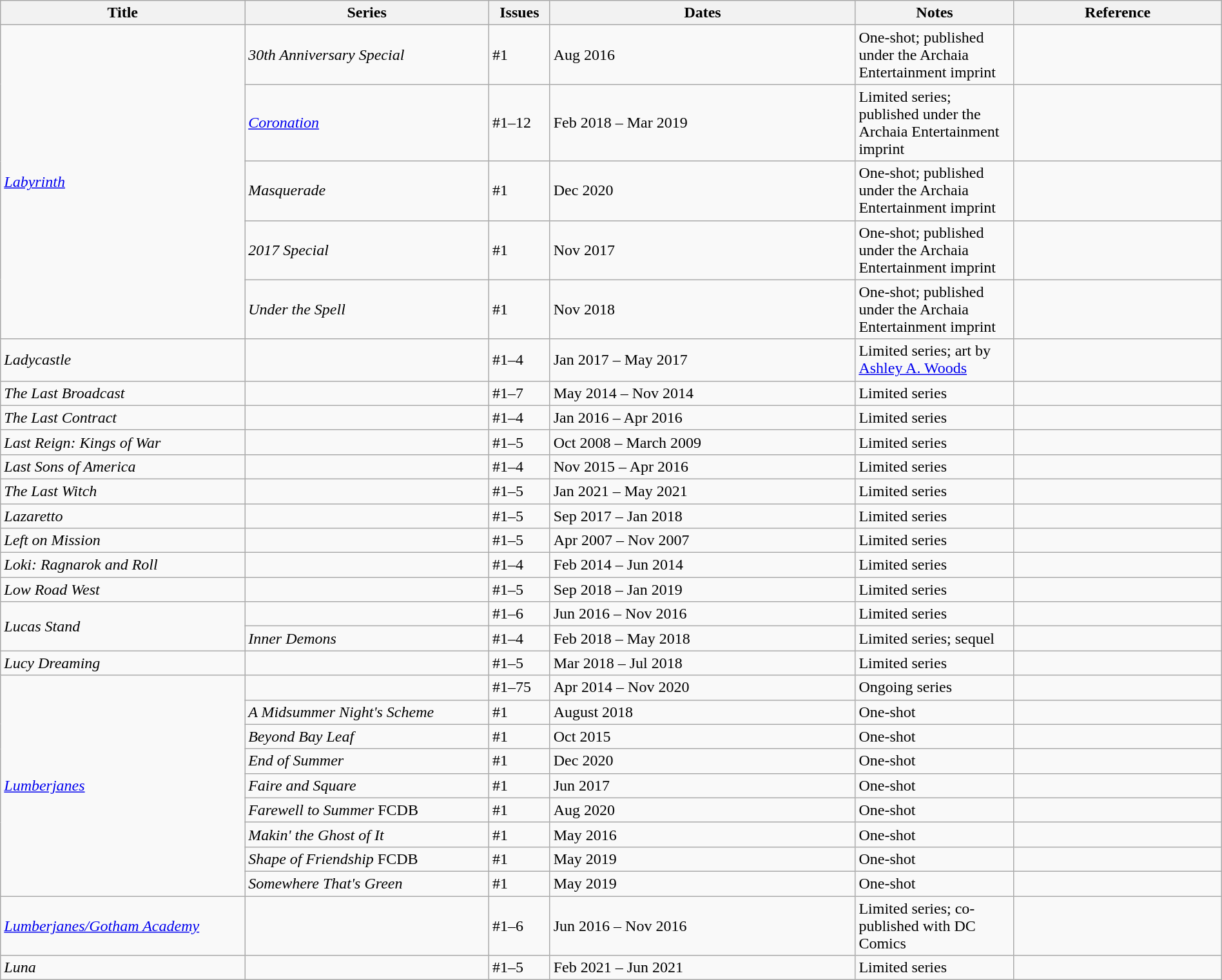<table class="wikitable sortable" style="width:100%;">
<tr>
<th width=20%>Title</th>
<th width=20%>Series</th>
<th width=5%>Issues</th>
<th width=25%>Dates</th>
<th width=13%>Notes</th>
<th>Reference</th>
</tr>
<tr>
<td rowspan="5"><em><a href='#'>Labyrinth</a></em></td>
<td><em>30th Anniversary Special</em></td>
<td>#1</td>
<td>Aug 2016</td>
<td>One-shot; published under the Archaia Entertainment imprint</td>
<td></td>
</tr>
<tr>
<td><em><a href='#'>Coronation</a></em></td>
<td>#1–12</td>
<td>Feb 2018 – Mar 2019</td>
<td>Limited series; published under the Archaia Entertainment imprint</td>
<td></td>
</tr>
<tr>
<td><em>Masquerade</em></td>
<td>#1</td>
<td>Dec 2020</td>
<td>One-shot; published under the Archaia Entertainment imprint</td>
<td></td>
</tr>
<tr>
<td><em>2017 Special</em></td>
<td>#1</td>
<td>Nov 2017</td>
<td>One-shot; published under the Archaia Entertainment imprint</td>
<td></td>
</tr>
<tr>
<td><em>Under the Spell</em></td>
<td>#1</td>
<td>Nov 2018</td>
<td>One-shot; published under the Archaia Entertainment imprint</td>
<td></td>
</tr>
<tr>
<td><em>Ladycastle</em></td>
<td></td>
<td>#1–4</td>
<td>Jan 2017 – May 2017</td>
<td>Limited series; art by <a href='#'>Ashley A. Woods</a></td>
<td></td>
</tr>
<tr>
<td><em>The Last Broadcast</em></td>
<td></td>
<td>#1–7</td>
<td>May 2014 – Nov 2014</td>
<td>Limited series</td>
<td></td>
</tr>
<tr>
<td><em>The Last Contract</em></td>
<td></td>
<td>#1–4</td>
<td>Jan 2016 – Apr 2016</td>
<td>Limited series</td>
<td></td>
</tr>
<tr>
<td><em>Last Reign: Kings of War</em></td>
<td></td>
<td>#1–5</td>
<td>Oct 2008 – March 2009</td>
<td>Limited series</td>
<td></td>
</tr>
<tr>
<td><em>Last Sons of America</em></td>
<td></td>
<td>#1–4</td>
<td>Nov 2015 – Apr 2016</td>
<td>Limited series</td>
<td></td>
</tr>
<tr>
<td><em>The Last Witch</em></td>
<td></td>
<td>#1–5</td>
<td>Jan 2021 – May 2021</td>
<td>Limited series</td>
<td></td>
</tr>
<tr>
<td><em>Lazaretto</em></td>
<td></td>
<td>#1–5</td>
<td>Sep 2017 – Jan 2018</td>
<td>Limited series</td>
<td></td>
</tr>
<tr>
<td><em>Left on Mission</em></td>
<td></td>
<td>#1–5</td>
<td>Apr 2007 – Nov 2007</td>
<td>Limited series</td>
<td></td>
</tr>
<tr>
<td><em>Loki: Ragnarok and Roll</em></td>
<td></td>
<td>#1–4</td>
<td>Feb 2014 – Jun 2014</td>
<td>Limited series</td>
<td></td>
</tr>
<tr>
<td><em>Low Road West</em></td>
<td></td>
<td>#1–5</td>
<td>Sep 2018 – Jan 2019</td>
<td>Limited series</td>
<td></td>
</tr>
<tr>
<td rowspan="2"><em>Lucas Stand</em></td>
<td></td>
<td>#1–6</td>
<td>Jun 2016 – Nov 2016</td>
<td>Limited series</td>
<td></td>
</tr>
<tr>
<td><em>Inner Demons</em></td>
<td>#1–4</td>
<td>Feb 2018 – May 2018</td>
<td>Limited series; sequel</td>
<td></td>
</tr>
<tr>
<td><em>Lucy Dreaming</em></td>
<td></td>
<td>#1–5</td>
<td>Mar 2018 – Jul 2018</td>
<td>Limited series</td>
<td></td>
</tr>
<tr>
<td rowspan="9"><em><a href='#'>Lumberjanes</a></em></td>
<td></td>
<td>#1–75</td>
<td>Apr 2014 – Nov 2020</td>
<td>Ongoing series</td>
<td></td>
</tr>
<tr>
<td><em>A Midsummer Night's Scheme</em></td>
<td>#1</td>
<td>August 2018</td>
<td>One-shot</td>
<td></td>
</tr>
<tr>
<td><em>Beyond Bay Leaf</em></td>
<td>#1</td>
<td>Oct 2015</td>
<td>One-shot</td>
<td></td>
</tr>
<tr>
<td><em>End of Summer</em></td>
<td>#1</td>
<td>Dec 2020</td>
<td>One-shot</td>
<td></td>
</tr>
<tr>
<td><em>Faire and Square</em></td>
<td>#1</td>
<td>Jun 2017</td>
<td>One-shot</td>
<td></td>
</tr>
<tr>
<td><em>Farewell to Summer</em> FCDB</td>
<td>#1</td>
<td>Aug 2020</td>
<td>One-shot</td>
<td></td>
</tr>
<tr>
<td><em>Makin' the Ghost of It</em></td>
<td>#1</td>
<td>May 2016</td>
<td>One-shot</td>
<td></td>
</tr>
<tr>
<td><em>Shape of Friendship</em> FCDB</td>
<td>#1</td>
<td>May 2019</td>
<td>One-shot</td>
<td></td>
</tr>
<tr>
<td><em>Somewhere That's Green</em></td>
<td>#1</td>
<td>May 2019</td>
<td>One-shot</td>
<td></td>
</tr>
<tr>
<td><em><a href='#'>Lumberjanes/Gotham Academy</a></em></td>
<td></td>
<td>#1–6</td>
<td>Jun 2016 – Nov 2016</td>
<td>Limited series; co-published with DC Comics</td>
<td></td>
</tr>
<tr>
<td><em>Luna</em></td>
<td></td>
<td>#1–5</td>
<td>Feb 2021 – Jun 2021</td>
<td>Limited series</td>
<td></td>
</tr>
</table>
